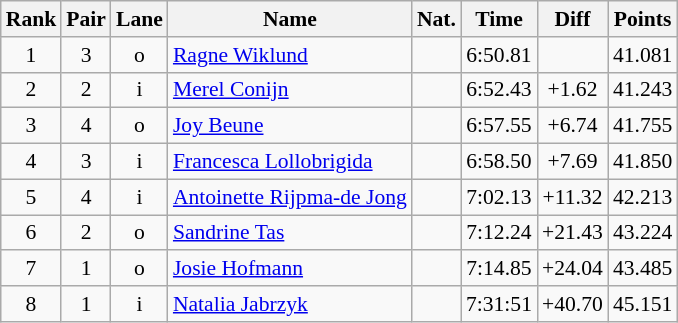<table class="wikitable sortable" style="text-align:center; font-size:90%">
<tr>
<th>Rank</th>
<th>Pair</th>
<th>Lane</th>
<th>Name</th>
<th>Nat.</th>
<th>Time</th>
<th>Diff</th>
<th>Points</th>
</tr>
<tr>
<td>1</td>
<td>3</td>
<td>o</td>
<td align=left><a href='#'>Ragne Wiklund</a></td>
<td></td>
<td>6:50.81</td>
<td></td>
<td>41.081</td>
</tr>
<tr>
<td>2</td>
<td>2</td>
<td>i</td>
<td align=left><a href='#'>Merel Conijn</a></td>
<td></td>
<td>6:52.43</td>
<td>+1.62</td>
<td>41.243</td>
</tr>
<tr>
<td>3</td>
<td>4</td>
<td>o</td>
<td align=left><a href='#'>Joy Beune</a></td>
<td></td>
<td>6:57.55</td>
<td>+6.74</td>
<td>41.755</td>
</tr>
<tr>
<td>4</td>
<td>3</td>
<td>i</td>
<td align=left><a href='#'>Francesca Lollobrigida</a></td>
<td></td>
<td>6:58.50</td>
<td>+7.69</td>
<td>41.850</td>
</tr>
<tr>
<td>5</td>
<td>4</td>
<td>i</td>
<td align=left><a href='#'>Antoinette Rijpma-de Jong</a></td>
<td></td>
<td>7:02.13</td>
<td>+11.32</td>
<td>42.213</td>
</tr>
<tr>
<td>6</td>
<td>2</td>
<td>o</td>
<td align=left><a href='#'>Sandrine Tas</a></td>
<td></td>
<td>7:12.24</td>
<td>+21.43</td>
<td>43.224</td>
</tr>
<tr>
<td>7</td>
<td>1</td>
<td>o</td>
<td align=left><a href='#'>Josie Hofmann</a></td>
<td></td>
<td>7:14.85</td>
<td>+24.04</td>
<td>43.485</td>
</tr>
<tr>
<td>8</td>
<td>1</td>
<td>i</td>
<td align=left><a href='#'>Natalia Jabrzyk</a></td>
<td></td>
<td>7:31:51</td>
<td>+40.70</td>
<td>45.151</td>
</tr>
</table>
